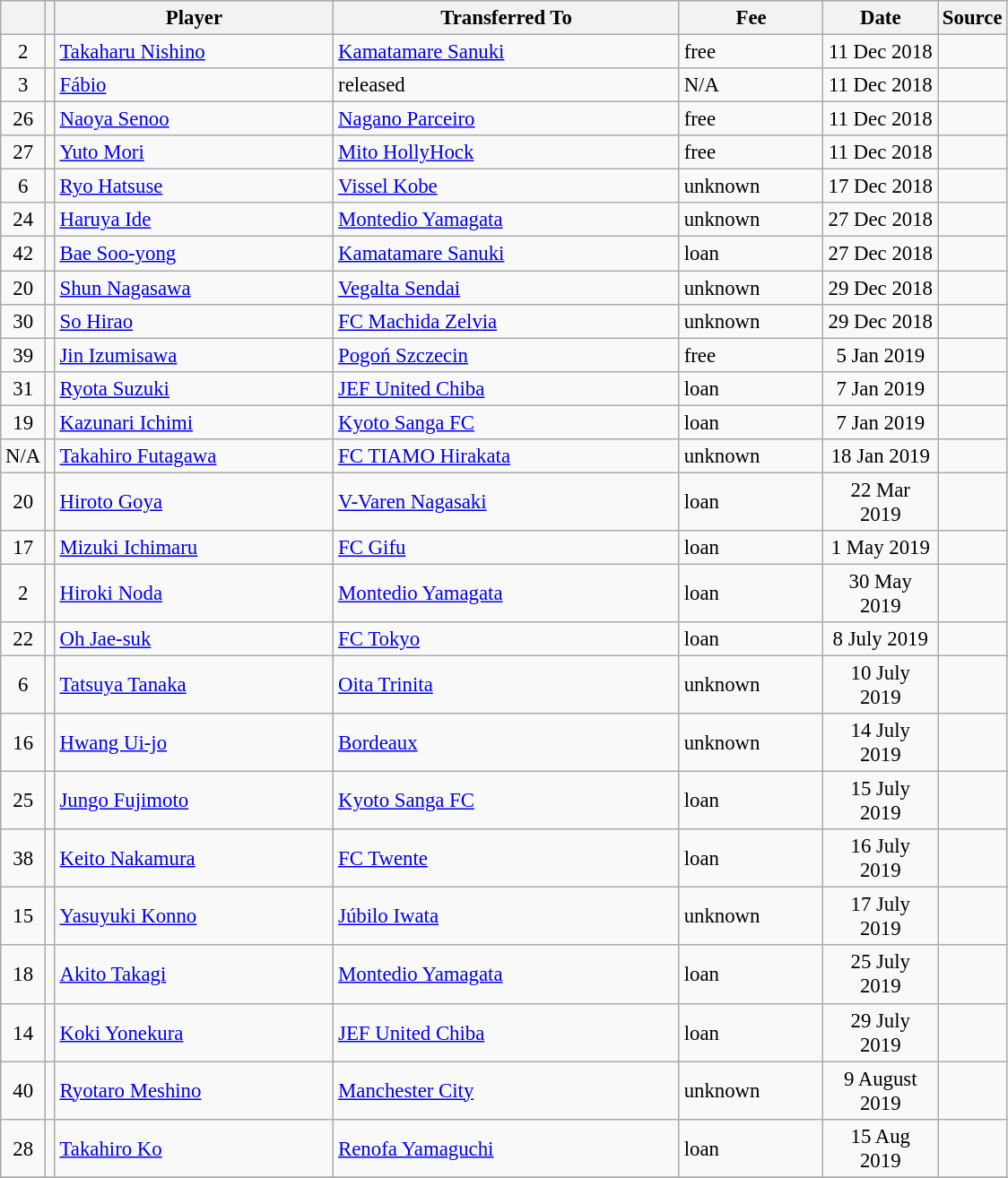<table class="wikitable plainrowheaders sortable" style="font-size:95%">
<tr>
<th></th>
<th></th>
<th scope="col" style="width:200px;">Player</th>
<th scope="col" style="width:250px;">Transferred To</th>
<th scope="col" style="width:100px;">Fee</th>
<th scope="col" style="width:78px;">Date</th>
<th>Source</th>
</tr>
<tr>
<td align=center>2</td>
<td align=center></td>
<td> <a href='#'>Takaharu Nishino</a></td>
<td> <a href='#'>Kamatamare Sanuki</a></td>
<td align=left>free</td>
<td align=center>11 Dec 2018</td>
<td align=center></td>
</tr>
<tr>
<td align=center>3</td>
<td align=center></td>
<td> <a href='#'>Fábio</a></td>
<td>released</td>
<td align=left>N/A</td>
<td align=center>11 Dec 2018</td>
<td align=center></td>
</tr>
<tr>
<td align=center>26</td>
<td align=center></td>
<td> <a href='#'>Naoya Senoo</a></td>
<td> <a href='#'>Nagano Parceiro</a></td>
<td align=left>free</td>
<td align=center>11 Dec 2018</td>
<td align=center></td>
</tr>
<tr>
<td align=center>27</td>
<td align=center></td>
<td> <a href='#'>Yuto Mori</a></td>
<td> <a href='#'>Mito HollyHock</a></td>
<td align=left>free</td>
<td align=center>11 Dec 2018</td>
<td align=center></td>
</tr>
<tr>
<td align=center>6</td>
<td align=center></td>
<td> <a href='#'>Ryo Hatsuse</a></td>
<td> <a href='#'>Vissel Kobe</a></td>
<td align=left>unknown</td>
<td align=center>17 Dec 2018</td>
<td align=center></td>
</tr>
<tr>
<td align=center>24</td>
<td align=center></td>
<td> <a href='#'>Haruya Ide</a></td>
<td> <a href='#'>Montedio Yamagata</a></td>
<td align=left>unknown</td>
<td align=center>27 Dec 2018</td>
<td align=center></td>
</tr>
<tr>
<td align=center>42</td>
<td align=center></td>
<td> <a href='#'>Bae Soo-yong</a></td>
<td> <a href='#'>Kamatamare Sanuki</a></td>
<td align=left>loan</td>
<td align=center>27 Dec 2018</td>
<td align=center></td>
</tr>
<tr>
<td align=center>20</td>
<td align=center></td>
<td> <a href='#'>Shun Nagasawa</a></td>
<td> <a href='#'>Vegalta Sendai</a></td>
<td align=left>unknown</td>
<td align=center>29 Dec 2018</td>
<td align=center></td>
</tr>
<tr>
<td align=center>30</td>
<td align=center></td>
<td> <a href='#'>So Hirao</a></td>
<td> <a href='#'>FC Machida Zelvia</a></td>
<td align=left>unknown</td>
<td align=center>29 Dec 2018</td>
<td align=center></td>
</tr>
<tr>
<td align=center>39</td>
<td align=center></td>
<td> <a href='#'>Jin Izumisawa</a></td>
<td> <a href='#'>Pogoń Szczecin</a></td>
<td align=left>free</td>
<td align=center>5 Jan 2019</td>
<td align=center></td>
</tr>
<tr>
<td align=center>31</td>
<td align=center></td>
<td> <a href='#'>Ryota Suzuki</a></td>
<td> <a href='#'>JEF United Chiba</a></td>
<td align=left>loan</td>
<td align=center>7 Jan 2019</td>
<td align=center></td>
</tr>
<tr>
<td align=center>19</td>
<td align=center></td>
<td> <a href='#'>Kazunari Ichimi</a></td>
<td> <a href='#'>Kyoto Sanga FC</a></td>
<td align=left>loan</td>
<td align=center>7 Jan 2019</td>
<td align=center></td>
</tr>
<tr>
<td align=center>N/A</td>
<td align=center></td>
<td> <a href='#'>Takahiro Futagawa</a></td>
<td> <a href='#'>FC TIAMO Hirakata</a></td>
<td align=left>unknown</td>
<td align=center>18 Jan 2019</td>
<td align=center></td>
</tr>
<tr>
<td align=center>20</td>
<td align=center></td>
<td> <a href='#'>Hiroto Goya</a></td>
<td> <a href='#'>V-Varen Nagasaki</a></td>
<td align=left>loan</td>
<td align=center>22 Mar 2019</td>
<td align=center></td>
</tr>
<tr>
<td align=center>17</td>
<td align=center></td>
<td> <a href='#'>Mizuki Ichimaru</a></td>
<td> <a href='#'>FC Gifu</a></td>
<td align=left>loan</td>
<td align=center>1 May 2019</td>
<td align=center></td>
</tr>
<tr>
<td align=center>2</td>
<td align=center></td>
<td> <a href='#'>Hiroki Noda</a></td>
<td> <a href='#'>Montedio Yamagata</a></td>
<td align=left>loan</td>
<td align=center>30 May 2019</td>
<td align=center></td>
</tr>
<tr>
<td align=center>22</td>
<td align=center></td>
<td> <a href='#'>Oh Jae-suk</a></td>
<td> <a href='#'>FC Tokyo</a></td>
<td align=left>loan</td>
<td align=center>8 July 2019</td>
<td align=center></td>
</tr>
<tr>
<td align=center>6</td>
<td align=center></td>
<td> <a href='#'>Tatsuya Tanaka</a></td>
<td> <a href='#'>Oita Trinita</a></td>
<td align=left>unknown</td>
<td align=center>10 July 2019</td>
<td align=center></td>
</tr>
<tr>
<td align=center>16</td>
<td align=center></td>
<td> <a href='#'>Hwang Ui-jo</a></td>
<td> <a href='#'>Bordeaux</a></td>
<td align=left>unknown</td>
<td align=center>14 July 2019</td>
<td align=center></td>
</tr>
<tr>
<td align=center>25</td>
<td align=center></td>
<td> <a href='#'>Jungo Fujimoto</a></td>
<td> <a href='#'>Kyoto Sanga FC</a></td>
<td align=left>loan</td>
<td align=center>15 July 2019</td>
<td align=center></td>
</tr>
<tr>
<td align=center>38</td>
<td align=center></td>
<td> <a href='#'>Keito Nakamura</a></td>
<td> <a href='#'>FC Twente</a></td>
<td align=left>loan</td>
<td align=center>16 July 2019</td>
<td align=center></td>
</tr>
<tr>
<td align=center>15</td>
<td align=center></td>
<td> <a href='#'>Yasuyuki Konno</a></td>
<td> <a href='#'>Júbilo Iwata</a></td>
<td align=left>unknown</td>
<td align=center>17 July 2019</td>
<td align=center></td>
</tr>
<tr>
<td align=center>18</td>
<td align=center></td>
<td> <a href='#'>Akito Takagi</a></td>
<td> <a href='#'>Montedio Yamagata</a></td>
<td align=left>loan</td>
<td align=center>25 July 2019</td>
<td align=center></td>
</tr>
<tr>
<td align=center>14</td>
<td align=center></td>
<td> <a href='#'>Koki Yonekura</a></td>
<td> <a href='#'>JEF United Chiba</a></td>
<td align=left>loan</td>
<td align=center>29 July 2019</td>
<td align=center></td>
</tr>
<tr>
<td align=center>40</td>
<td align=center></td>
<td> <a href='#'>Ryotaro Meshino</a></td>
<td> <a href='#'>Manchester City</a></td>
<td align=left>unknown</td>
<td align=center>9 August 2019</td>
<td align=center></td>
</tr>
<tr>
<td align=center>28</td>
<td align=center></td>
<td> <a href='#'>Takahiro Ko</a></td>
<td> <a href='#'>Renofa Yamaguchi</a></td>
<td align=left>loan</td>
<td align=center>15 Aug 2019</td>
<td align=center></td>
</tr>
<tr>
</tr>
</table>
